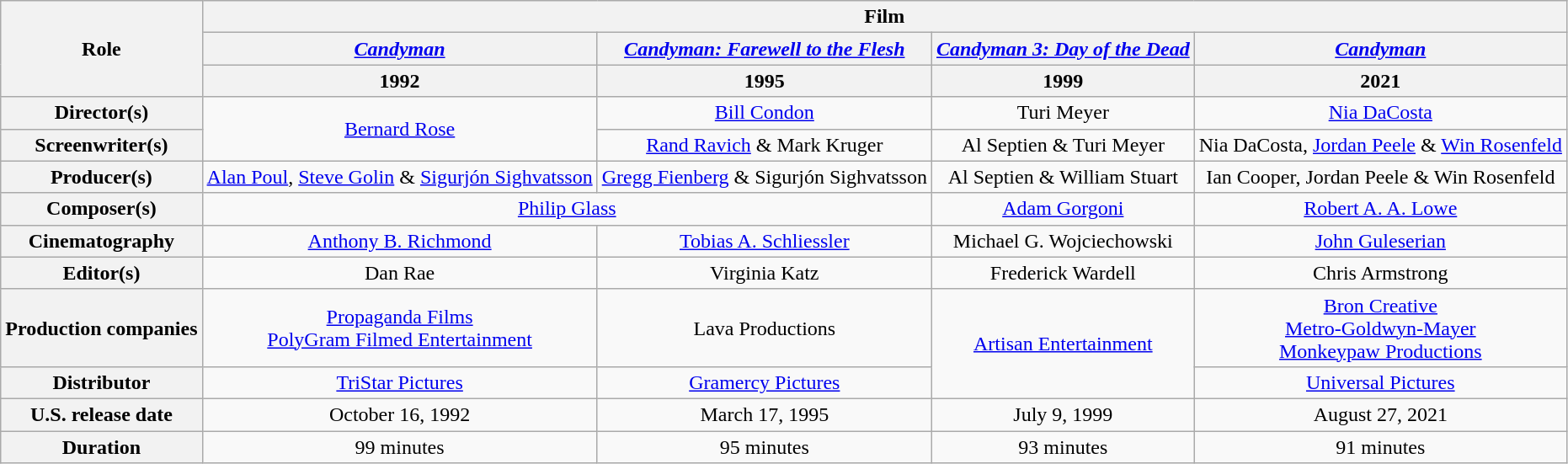<table class="wikitable" style="text-align:center;">
<tr>
<th rowspan="3">Role</th>
<th colspan="4">Film</th>
</tr>
<tr>
<th><em><a href='#'>Candyman</a></em></th>
<th><em><a href='#'>Candyman: Farewell to the Flesh</a></em></th>
<th><em><a href='#'>Candyman 3: Day of the Dead</a></em></th>
<th><em><a href='#'>Candyman</a></em></th>
</tr>
<tr>
<th>1992</th>
<th>1995</th>
<th>1999</th>
<th>2021</th>
</tr>
<tr>
<th>Director(s)</th>
<td rowspan="2"><a href='#'>Bernard Rose</a></td>
<td><a href='#'>Bill Condon</a></td>
<td>Turi Meyer</td>
<td><a href='#'>Nia DaCosta</a></td>
</tr>
<tr>
<th>Screenwriter(s)</th>
<td><a href='#'>Rand Ravich</a> & Mark Kruger</td>
<td>Al Septien & Turi Meyer</td>
<td>Nia DaCosta, <a href='#'>Jordan Peele</a> & <a href='#'>Win Rosenfeld</a></td>
</tr>
<tr>
<th>Producer(s)</th>
<td><a href='#'>Alan Poul</a>, <a href='#'>Steve Golin</a> & <a href='#'>Sigurjón Sighvatsson</a></td>
<td><a href='#'>Gregg Fienberg</a> & Sigurjón Sighvatsson</td>
<td>Al Septien & William Stuart</td>
<td>Ian Cooper, Jordan Peele & Win Rosenfeld</td>
</tr>
<tr>
<th>Composer(s)</th>
<td colspan="2"><a href='#'>Philip Glass</a></td>
<td><a href='#'>Adam Gorgoni</a></td>
<td><a href='#'>Robert A. A. Lowe</a></td>
</tr>
<tr>
<th>Cinematography</th>
<td><a href='#'>Anthony B. Richmond</a></td>
<td><a href='#'>Tobias A. Schliessler</a></td>
<td>Michael G. Wojciechowski</td>
<td><a href='#'>John Guleserian</a></td>
</tr>
<tr>
<th>Editor(s)</th>
<td>Dan Rae</td>
<td>Virginia Katz</td>
<td>Frederick Wardell</td>
<td>Chris Armstrong</td>
</tr>
<tr>
<th>Production companies</th>
<td><a href='#'>Propaganda Films</a><br><a href='#'>PolyGram Filmed Entertainment</a></td>
<td>Lava Productions</td>
<td rowspan="2"><a href='#'>Artisan Entertainment</a></td>
<td><a href='#'>Bron Creative</a><br><a href='#'>Metro-Goldwyn-Mayer</a><br><a href='#'>Monkeypaw Productions</a></td>
</tr>
<tr>
<th>Distributor</th>
<td><a href='#'>TriStar Pictures</a></td>
<td><a href='#'>Gramercy Pictures</a></td>
<td><a href='#'>Universal Pictures</a></td>
</tr>
<tr>
<th>U.S. release date</th>
<td style="text-align:center">October 16, 1992</td>
<td style="text-align:center">March 17, 1995</td>
<td style="text-align:center">July 9, 1999</td>
<td style="text-align:center">August 27, 2021</td>
</tr>
<tr>
<th>Duration</th>
<td>99 minutes</td>
<td>95 minutes</td>
<td>93 minutes</td>
<td>91 minutes</td>
</tr>
</table>
